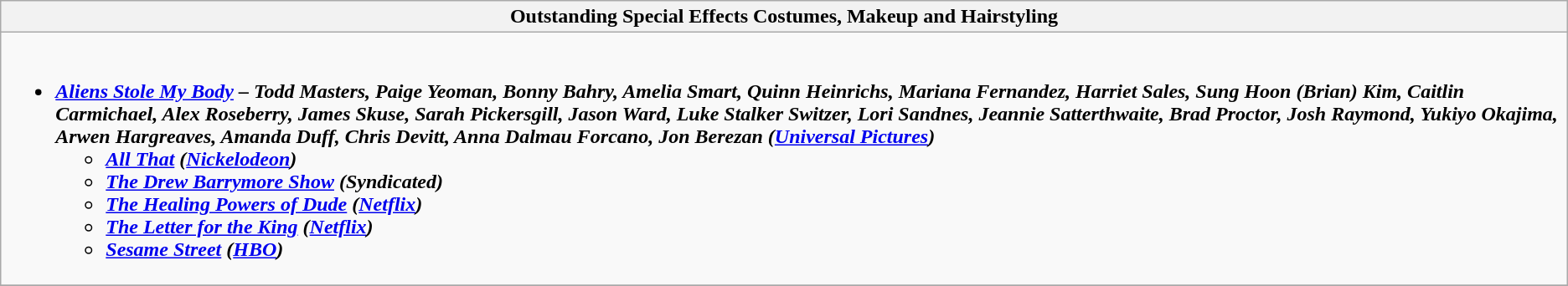<table class=wikitable>
<tr>
<th style="width:50%">Outstanding Special Effects Costumes, Makeup and Hairstyling</th>
</tr>
<tr>
<td valign="top"><br><ul><li><strong><em><a href='#'>Aliens Stole My Body</a><em> – Todd Masters, Paige Yeoman, Bonny Bahry, Amelia Smart, Quinn Heinrichs, Mariana Fernandez, Harriet Sales, Sung Hoon (Brian) Kim, Caitlin Carmichael, Alex Roseberry, James Skuse, Sarah Pickersgill, Jason Ward, Luke Stalker Switzer, Lori Sandnes, Jeannie Satterthwaite, Brad Proctor, Josh Raymond, Yukiyo Okajima, Arwen Hargreaves, Amanda Duff, Chris Devitt, Anna Dalmau Forcano, Jon Berezan (<a href='#'>Universal Pictures</a>)<strong><ul><li></em><a href='#'>All That</a><em> (<a href='#'>Nickelodeon</a>)</li><li></em><a href='#'>The Drew Barrymore Show</a><em> (Syndicated)</li><li></em><a href='#'>The Healing Powers of Dude</a><em> (<a href='#'>Netflix</a>)</li><li></em><a href='#'>The Letter for the King</a><em> (<a href='#'>Netflix</a>)</li><li></em><a href='#'>Sesame Street</a><em> (<a href='#'>HBO</a>)</li></ul></li></ul></td>
</tr>
<tr>
</tr>
</table>
